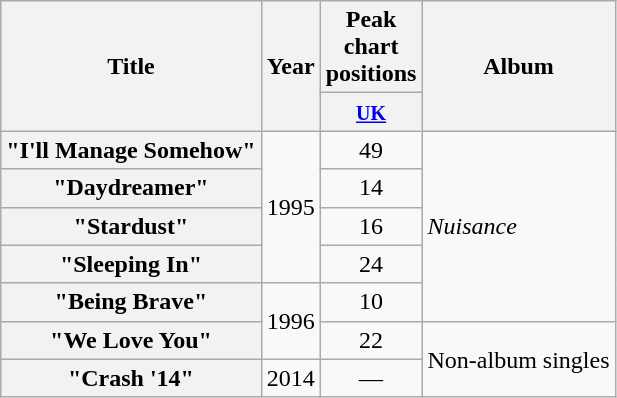<table class="wikitable plainrowheaders" style="text-align:center;">
<tr>
<th scope=col rowspan="2">Title</th>
<th scope=col rowspan="2">Year</th>
<th scope="col">Peak chart positions</th>
<th scope=col rowspan="2">Album</th>
</tr>
<tr>
<th style="width:30px;"><small><a href='#'>UK</a></small></th>
</tr>
<tr>
<th scope="row">"I'll Manage Somehow"</th>
<td rowspan="4" style="text-align:center;">1995</td>
<td style="text-align:center;">49</td>
<td rowspan="5" style="text-align:left;"><em>Nuisance</em></td>
</tr>
<tr>
<th scope="row">"Daydreamer"</th>
<td style="text-align:center;">14</td>
</tr>
<tr>
<th scope="row">"Stardust"</th>
<td style="text-align:center;">16</td>
</tr>
<tr>
<th scope="row">"Sleeping In"</th>
<td style="text-align:center;">24</td>
</tr>
<tr>
<th scope="row">"Being Brave"</th>
<td rowspan="2" style="text-align:center;">1996</td>
<td style="text-align:center;">10</td>
</tr>
<tr>
<th scope="row">"We Love You"</th>
<td style="text-align:center;">22</td>
<td rowspan="5" style="text-align:left;">Non-album singles</td>
</tr>
<tr>
<th scope="row">"Crash '14"</th>
<td style="text-align:center;">2014</td>
<td style="text-align:center;">—</td>
</tr>
</table>
